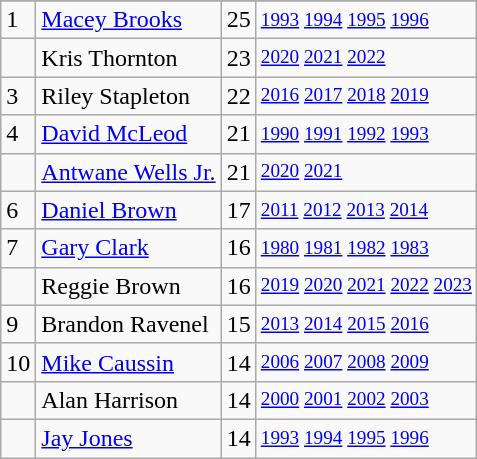<table class="wikitable">
<tr>
</tr>
<tr>
<td>1</td>
<td><a href='#'>Macey Brooks</a></td>
<td>25</td>
<td style="font-size:80%;"><a href='#'>1993</a> <a href='#'>1994</a> <a href='#'>1995</a> <a href='#'>1996</a></td>
</tr>
<tr>
<td></td>
<td>Kris Thornton</td>
<td>23</td>
<td style="font-size:80%;"><a href='#'>2020</a> <a href='#'>2021</a> <a href='#'>2022</a></td>
</tr>
<tr>
<td>3</td>
<td>Riley Stapleton</td>
<td>22</td>
<td style="font-size:80%;"><a href='#'>2016</a> <a href='#'>2017</a> <a href='#'>2018</a> <a href='#'>2019</a></td>
</tr>
<tr>
<td>4</td>
<td><a href='#'>David McLeod</a></td>
<td>21</td>
<td style="font-size:80%;"><a href='#'>1990</a> <a href='#'>1991</a> <a href='#'>1992</a> <a href='#'>1993</a></td>
</tr>
<tr>
<td></td>
<td><a href='#'>Antwane Wells Jr.</a></td>
<td>21</td>
<td style="font-size:80%;"><a href='#'>2020</a> <a href='#'>2021</a></td>
</tr>
<tr>
<td>6</td>
<td><a href='#'>Daniel Brown</a></td>
<td>17</td>
<td style="font-size:80%;"><a href='#'>2011</a> <a href='#'>2012</a> <a href='#'>2013</a> <a href='#'>2014</a></td>
</tr>
<tr>
<td>7</td>
<td><a href='#'>Gary Clark</a></td>
<td>16</td>
<td style="font-size:80%;"><a href='#'>1980</a> <a href='#'>1981</a> <a href='#'>1982</a> <a href='#'>1983</a></td>
</tr>
<tr>
<td></td>
<td>Reggie Brown</td>
<td>16</td>
<td style="font-size:80%;"><a href='#'>2019</a> <a href='#'>2020</a> <a href='#'>2021</a> <a href='#'>2022</a> <a href='#'>2023</a></td>
</tr>
<tr>
<td>9</td>
<td>Brandon Ravenel</td>
<td>15</td>
<td style="font-size:80%;"><a href='#'>2013</a> <a href='#'>2014</a> <a href='#'>2015</a> <a href='#'>2016</a></td>
</tr>
<tr>
<td>10</td>
<td><a href='#'>Mike Caussin</a></td>
<td>14</td>
<td style="font-size:80%;"><a href='#'>2006</a> <a href='#'>2007</a> <a href='#'>2008</a> <a href='#'>2009</a></td>
</tr>
<tr>
<td></td>
<td>Alan Harrison</td>
<td>14</td>
<td style="font-size:80%;"><a href='#'>2000</a> <a href='#'>2001</a> <a href='#'>2002</a> <a href='#'>2003</a></td>
</tr>
<tr>
<td></td>
<td><a href='#'>Jay Jones</a></td>
<td>14</td>
<td style="font-size:80%;"><a href='#'>1993</a> <a href='#'>1994</a> <a href='#'>1995</a> <a href='#'>1996</a></td>
</tr>
</table>
